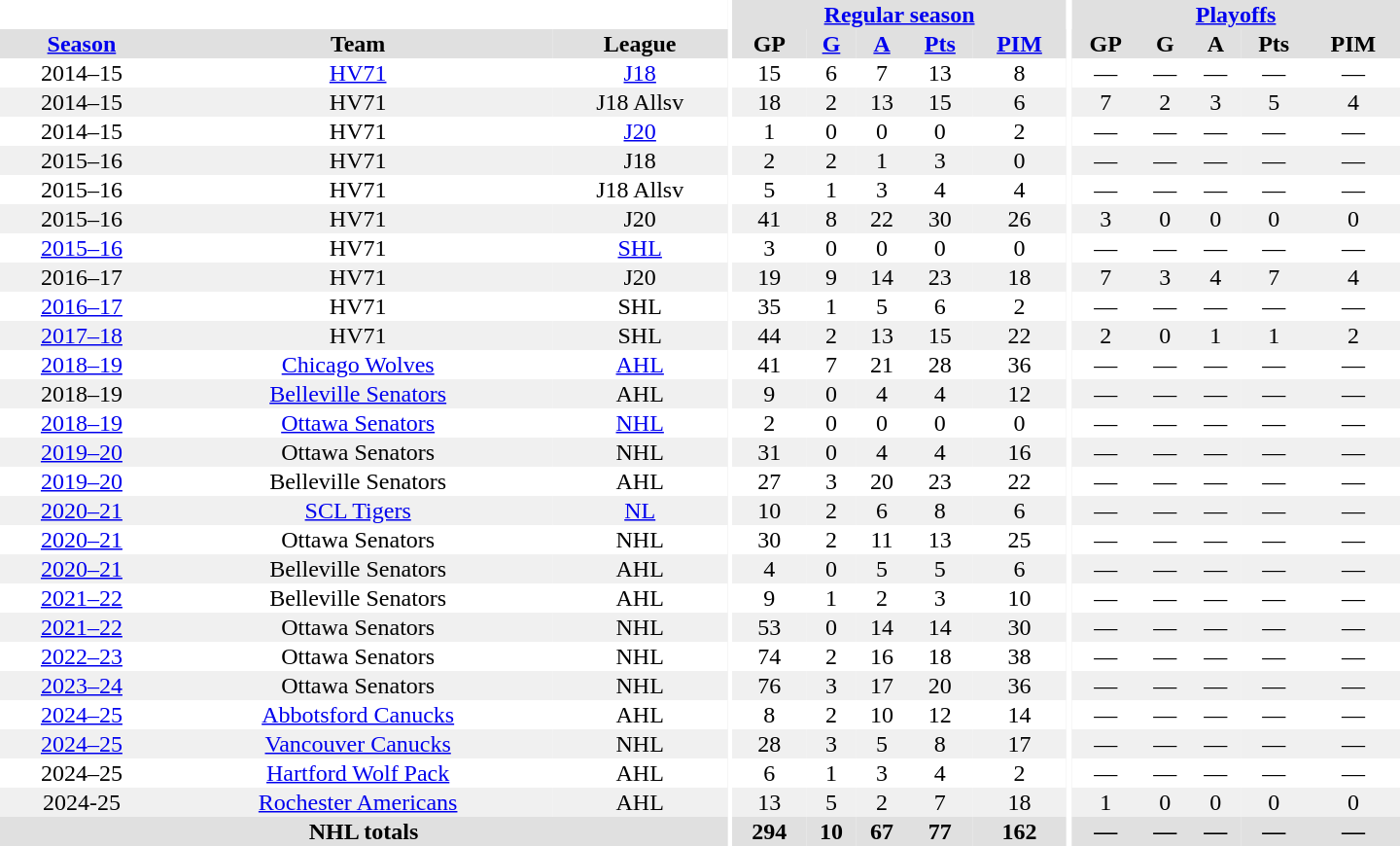<table border="0" cellpadding="1" cellspacing="0" style="text-align:center; width:60em">
<tr bgcolor="#e0e0e0">
<th colspan="3" bgcolor="#ffffff"></th>
<th rowspan="99" bgcolor="#ffffff"></th>
<th colspan="5"><a href='#'>Regular season</a></th>
<th rowspan="99" bgcolor="#ffffff"></th>
<th colspan="5"><a href='#'>Playoffs</a></th>
</tr>
<tr bgcolor="#e0e0e0">
<th><a href='#'>Season</a></th>
<th>Team</th>
<th>League</th>
<th>GP</th>
<th><a href='#'>G</a></th>
<th><a href='#'>A</a></th>
<th><a href='#'>Pts</a></th>
<th><a href='#'>PIM</a></th>
<th>GP</th>
<th>G</th>
<th>A</th>
<th>Pts</th>
<th>PIM</th>
</tr>
<tr>
<td>2014–15</td>
<td><a href='#'>HV71</a></td>
<td><a href='#'>J18</a></td>
<td>15</td>
<td>6</td>
<td>7</td>
<td>13</td>
<td>8</td>
<td>—</td>
<td>—</td>
<td>—</td>
<td>—</td>
<td>—</td>
</tr>
<tr bgcolor="#f0f0f0">
<td>2014–15</td>
<td>HV71</td>
<td>J18 Allsv</td>
<td>18</td>
<td>2</td>
<td>13</td>
<td>15</td>
<td>6</td>
<td>7</td>
<td>2</td>
<td>3</td>
<td>5</td>
<td>4</td>
</tr>
<tr>
<td>2014–15</td>
<td>HV71</td>
<td><a href='#'>J20</a></td>
<td>1</td>
<td>0</td>
<td>0</td>
<td>0</td>
<td>2</td>
<td>—</td>
<td>—</td>
<td>—</td>
<td>—</td>
<td>—</td>
</tr>
<tr bgcolor="#f0f0f0">
<td>2015–16</td>
<td>HV71</td>
<td>J18</td>
<td>2</td>
<td>2</td>
<td>1</td>
<td>3</td>
<td>0</td>
<td>—</td>
<td>—</td>
<td>—</td>
<td>—</td>
<td>—</td>
</tr>
<tr>
<td>2015–16</td>
<td>HV71</td>
<td>J18 Allsv</td>
<td>5</td>
<td>1</td>
<td>3</td>
<td>4</td>
<td>4</td>
<td>—</td>
<td>—</td>
<td>—</td>
<td>—</td>
<td>—</td>
</tr>
<tr bgcolor="#f0f0f0">
<td>2015–16</td>
<td>HV71</td>
<td>J20</td>
<td>41</td>
<td>8</td>
<td>22</td>
<td>30</td>
<td>26</td>
<td>3</td>
<td>0</td>
<td>0</td>
<td>0</td>
<td>0</td>
</tr>
<tr>
<td><a href='#'>2015–16</a></td>
<td>HV71</td>
<td><a href='#'>SHL</a></td>
<td>3</td>
<td>0</td>
<td>0</td>
<td>0</td>
<td>0</td>
<td>—</td>
<td>—</td>
<td>—</td>
<td>—</td>
<td>—</td>
</tr>
<tr bgcolor="#f0f0f0">
<td>2016–17</td>
<td>HV71</td>
<td>J20</td>
<td>19</td>
<td>9</td>
<td>14</td>
<td>23</td>
<td>18</td>
<td>7</td>
<td>3</td>
<td>4</td>
<td>7</td>
<td>4</td>
</tr>
<tr>
<td><a href='#'>2016–17</a></td>
<td>HV71</td>
<td>SHL</td>
<td>35</td>
<td>1</td>
<td>5</td>
<td>6</td>
<td>2</td>
<td>—</td>
<td>—</td>
<td>—</td>
<td>—</td>
<td>—</td>
</tr>
<tr bgcolor="#f0f0f0">
<td><a href='#'>2017–18</a></td>
<td>HV71</td>
<td>SHL</td>
<td>44</td>
<td>2</td>
<td>13</td>
<td>15</td>
<td>22</td>
<td>2</td>
<td>0</td>
<td>1</td>
<td>1</td>
<td>2</td>
</tr>
<tr>
<td><a href='#'>2018–19</a></td>
<td><a href='#'>Chicago Wolves</a></td>
<td><a href='#'>AHL</a></td>
<td>41</td>
<td>7</td>
<td>21</td>
<td>28</td>
<td>36</td>
<td>—</td>
<td>—</td>
<td>—</td>
<td>—</td>
<td>—</td>
</tr>
<tr bgcolor="#f0f0f0">
<td>2018–19</td>
<td><a href='#'>Belleville Senators</a></td>
<td>AHL</td>
<td>9</td>
<td>0</td>
<td>4</td>
<td>4</td>
<td>12</td>
<td>—</td>
<td>—</td>
<td>—</td>
<td>—</td>
<td>—</td>
</tr>
<tr>
<td><a href='#'>2018–19</a></td>
<td><a href='#'>Ottawa Senators</a></td>
<td><a href='#'>NHL</a></td>
<td>2</td>
<td>0</td>
<td>0</td>
<td>0</td>
<td>0</td>
<td>—</td>
<td>—</td>
<td>—</td>
<td>—</td>
<td>—</td>
</tr>
<tr bgcolor="#f0f0f0">
<td><a href='#'>2019–20</a></td>
<td>Ottawa Senators</td>
<td>NHL</td>
<td>31</td>
<td>0</td>
<td>4</td>
<td>4</td>
<td>16</td>
<td>—</td>
<td>—</td>
<td>—</td>
<td>—</td>
<td>—</td>
</tr>
<tr>
<td><a href='#'>2019–20</a></td>
<td>Belleville Senators</td>
<td>AHL</td>
<td>27</td>
<td>3</td>
<td>20</td>
<td>23</td>
<td>22</td>
<td>—</td>
<td>—</td>
<td>—</td>
<td>—</td>
<td>—</td>
</tr>
<tr bgcolor="#f0f0f0">
<td><a href='#'>2020–21</a></td>
<td><a href='#'>SCL Tigers</a></td>
<td><a href='#'>NL</a></td>
<td>10</td>
<td>2</td>
<td>6</td>
<td>8</td>
<td>6</td>
<td>—</td>
<td>—</td>
<td>—</td>
<td>—</td>
<td>—</td>
</tr>
<tr>
<td><a href='#'>2020–21</a></td>
<td>Ottawa Senators</td>
<td>NHL</td>
<td>30</td>
<td>2</td>
<td>11</td>
<td>13</td>
<td>25</td>
<td>—</td>
<td>—</td>
<td>—</td>
<td>—</td>
<td>—</td>
</tr>
<tr bgcolor="#f0f0f0">
<td><a href='#'>2020–21</a></td>
<td>Belleville Senators</td>
<td>AHL</td>
<td>4</td>
<td>0</td>
<td>5</td>
<td>5</td>
<td>6</td>
<td>—</td>
<td>—</td>
<td>—</td>
<td>—</td>
<td>—</td>
</tr>
<tr>
<td><a href='#'>2021–22</a></td>
<td>Belleville Senators</td>
<td>AHL</td>
<td>9</td>
<td>1</td>
<td>2</td>
<td>3</td>
<td>10</td>
<td>—</td>
<td>—</td>
<td>—</td>
<td>—</td>
<td>—</td>
</tr>
<tr bgcolor="#f0f0f0">
<td><a href='#'>2021–22</a></td>
<td>Ottawa Senators</td>
<td>NHL</td>
<td>53</td>
<td>0</td>
<td>14</td>
<td>14</td>
<td>30</td>
<td>—</td>
<td>—</td>
<td>—</td>
<td>—</td>
<td>—</td>
</tr>
<tr>
<td><a href='#'>2022–23</a></td>
<td>Ottawa Senators</td>
<td>NHL</td>
<td>74</td>
<td>2</td>
<td>16</td>
<td>18</td>
<td>38</td>
<td>—</td>
<td>—</td>
<td>—</td>
<td>—</td>
<td>—</td>
</tr>
<tr bgcolor="#f0f0f0">
<td><a href='#'>2023–24</a></td>
<td>Ottawa Senators</td>
<td>NHL</td>
<td>76</td>
<td>3</td>
<td>17</td>
<td>20</td>
<td>36</td>
<td>—</td>
<td>—</td>
<td>—</td>
<td>—</td>
<td>—</td>
</tr>
<tr>
<td><a href='#'>2024–25</a></td>
<td><a href='#'>Abbotsford Canucks</a></td>
<td>AHL</td>
<td>8</td>
<td>2</td>
<td>10</td>
<td>12</td>
<td>14</td>
<td>—</td>
<td>—</td>
<td>—</td>
<td>—</td>
<td>—</td>
</tr>
<tr bgcolor="#f0f0f0">
<td><a href='#'>2024–25</a></td>
<td><a href='#'>Vancouver Canucks</a></td>
<td>NHL</td>
<td>28</td>
<td>3</td>
<td>5</td>
<td>8</td>
<td>17</td>
<td>—</td>
<td>—</td>
<td>—</td>
<td>—</td>
<td>—</td>
</tr>
<tr>
<td>2024–25</td>
<td><a href='#'>Hartford Wolf Pack</a></td>
<td>AHL</td>
<td>6</td>
<td>1</td>
<td>3</td>
<td>4</td>
<td>2</td>
<td>—</td>
<td>—</td>
<td>—</td>
<td>—</td>
<td>—</td>
</tr>
<tr bgcolor="#f0f0f0">
<td>2024-25</td>
<td><a href='#'>Rochester Americans</a></td>
<td>AHL</td>
<td>13</td>
<td>5</td>
<td>2</td>
<td>7</td>
<td>18</td>
<td>1</td>
<td>0</td>
<td>0</td>
<td>0</td>
<td>0</td>
</tr>
<tr>
</tr>
<tr bgcolor="#e0e0e0">
<th colspan="3">NHL totals</th>
<th>294</th>
<th>10</th>
<th>67</th>
<th>77</th>
<th>162</th>
<th>—</th>
<th>—</th>
<th>—</th>
<th>—</th>
<th>—</th>
</tr>
</table>
